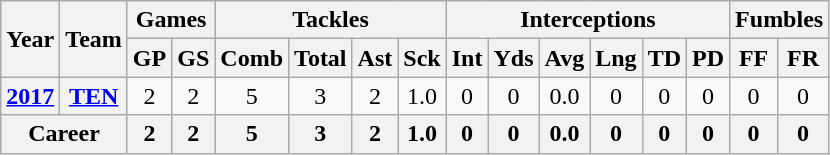<table class="wikitable" style="text-align:center">
<tr>
<th rowspan="2">Year</th>
<th rowspan="2">Team</th>
<th colspan="2">Games</th>
<th colspan="4">Tackles</th>
<th colspan="6">Interceptions</th>
<th colspan="2">Fumbles</th>
</tr>
<tr>
<th>GP</th>
<th>GS</th>
<th>Comb</th>
<th>Total</th>
<th>Ast</th>
<th>Sck</th>
<th>Int</th>
<th>Yds</th>
<th>Avg</th>
<th>Lng</th>
<th>TD</th>
<th>PD</th>
<th>FF</th>
<th>FR</th>
</tr>
<tr>
<th><a href='#'>2017</a></th>
<th><a href='#'>TEN</a></th>
<td>2</td>
<td>2</td>
<td>5</td>
<td>3</td>
<td>2</td>
<td>1.0</td>
<td>0</td>
<td>0</td>
<td>0.0</td>
<td>0</td>
<td>0</td>
<td>0</td>
<td>0</td>
<td>0</td>
</tr>
<tr>
<th colspan="2">Career</th>
<th>2</th>
<th>2</th>
<th>5</th>
<th>3</th>
<th>2</th>
<th>1.0</th>
<th>0</th>
<th>0</th>
<th>0.0</th>
<th>0</th>
<th>0</th>
<th>0</th>
<th>0</th>
<th>0</th>
</tr>
</table>
